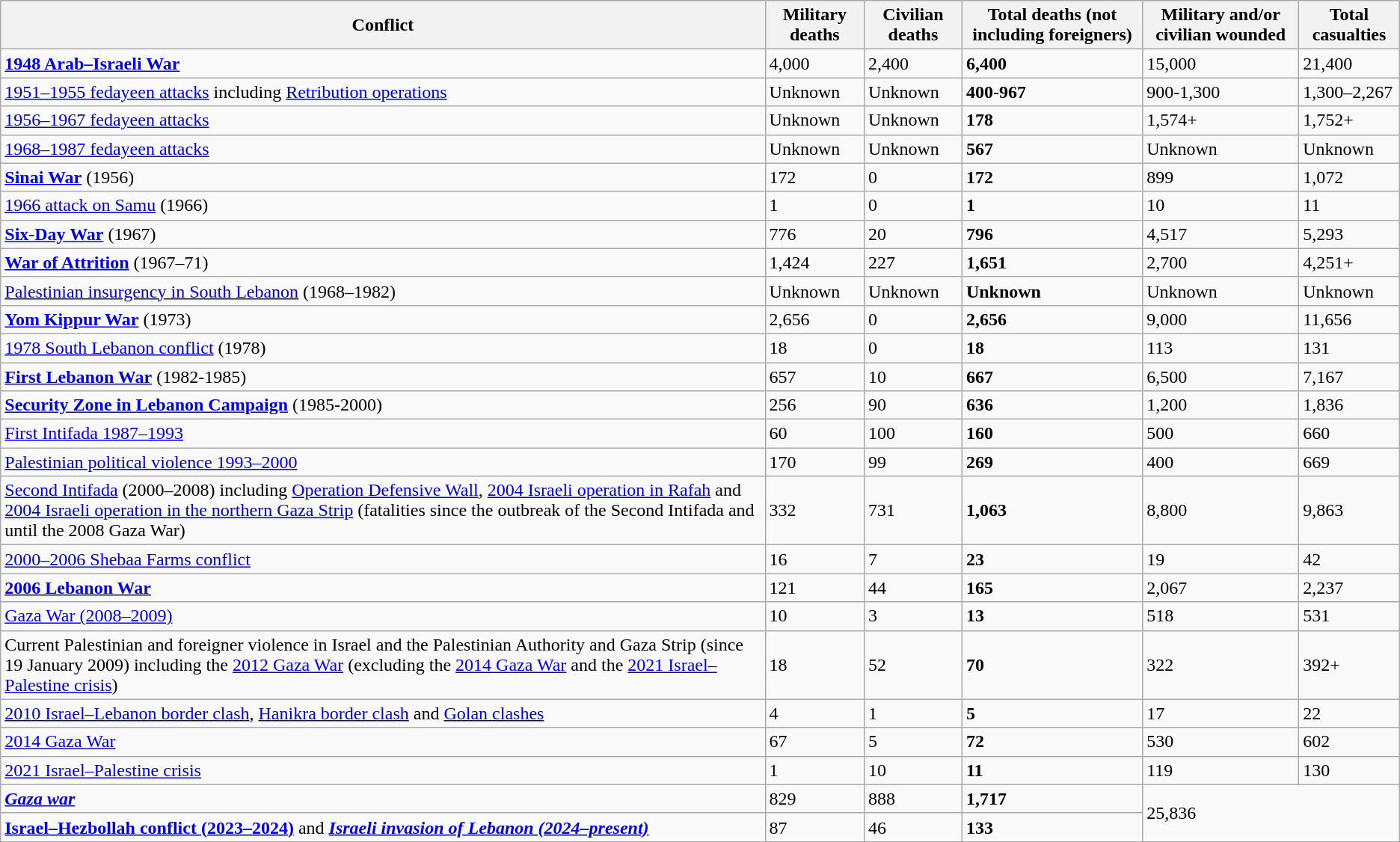<table class="wikitable sortable mw-datatable sticky-header">
<tr>
<th>Conflict</th>
<th data-sort-type="number">Military deaths</th>
<th data-sort-type="number">Civilian deaths</th>
<th data-sort-type="number">Total deaths (not including foreigners)</th>
<th data-sort-type="number">Military and/or civilian wounded</th>
<th data-sort-type="number">Total casualties</th>
</tr>
<tr>
<td><strong><a href='#'>1948 Arab–Israeli War</a></strong></td>
<td>4,000</td>
<td>2,400</td>
<td><strong>6,400</strong></td>
<td>15,000</td>
<td>21,400</td>
</tr>
<tr>
<td><a href='#'>1951–1955 fedayeen attacks</a> including <a href='#'>Retribution operations</a></td>
<td>Unknown</td>
<td>Unknown</td>
<td><strong>400-967</strong></td>
<td>900-1,300</td>
<td>1,300–2,267</td>
</tr>
<tr>
<td><a href='#'>1956–1967 fedayeen attacks</a></td>
<td>Unknown</td>
<td>Unknown</td>
<td><strong>178</strong></td>
<td>1,574+</td>
<td>1,752+</td>
</tr>
<tr>
<td><a href='#'>1968–1987 fedayeen attacks</a></td>
<td>Unknown</td>
<td>Unknown</td>
<td><strong>567</strong></td>
<td>Unknown</td>
<td>Unknown</td>
</tr>
<tr>
<td><strong><a href='#'>Sinai War</a></strong> (1956)</td>
<td>172</td>
<td>0</td>
<td><strong>172</strong></td>
<td>899</td>
<td>1,072</td>
</tr>
<tr>
<td><a href='#'>1966 attack on Samu</a> (1966)</td>
<td>1</td>
<td>0</td>
<td><strong>1</strong></td>
<td>10</td>
<td>11</td>
</tr>
<tr>
<td><strong><a href='#'>Six-Day War</a></strong> (1967)</td>
<td>776</td>
<td>20</td>
<td><strong>796</strong></td>
<td>4,517</td>
<td>5,293</td>
</tr>
<tr>
<td><strong><a href='#'>War of Attrition</a></strong> (1967–71)</td>
<td>1,424</td>
<td>227</td>
<td><strong>1,651</strong></td>
<td>2,700</td>
<td>4,251+</td>
</tr>
<tr>
<td><a href='#'>Palestinian insurgency in South Lebanon</a> (1968–1982)</td>
<td>Unknown</td>
<td>Unknown</td>
<td><strong>Unknown</strong></td>
<td>Unknown</td>
<td>Unknown</td>
</tr>
<tr>
<td><strong><a href='#'>Yom Kippur War</a></strong> (1973)</td>
<td>2,656</td>
<td>0</td>
<td><strong>2,656</strong></td>
<td>9,000</td>
<td>11,656</td>
</tr>
<tr>
<td><a href='#'>1978 South Lebanon conflict</a> (1978)</td>
<td>18</td>
<td>0</td>
<td><strong>18</strong></td>
<td>113</td>
<td>131</td>
</tr>
<tr>
<td><strong><a href='#'>First Lebanon War</a></strong> (1982-1985)</td>
<td>657</td>
<td>10</td>
<td><strong>667</strong></td>
<td>6,500</td>
<td>7,167</td>
</tr>
<tr>
<td><strong><a href='#'>Security Zone in Lebanon Campaign</a></strong> (1985-2000)</td>
<td>256</td>
<td>90</td>
<td><strong>636</strong></td>
<td>1,200</td>
<td>1,836</td>
</tr>
<tr>
<td><a href='#'>First Intifada 1987–1993</a></td>
<td>60</td>
<td>100</td>
<td><strong>160</strong></td>
<td>500</td>
<td>660</td>
</tr>
<tr>
<td><a href='#'>Palestinian political violence 1993–2000</a></td>
<td>170</td>
<td>99</td>
<td><strong>269</strong></td>
<td>400</td>
<td>669</td>
</tr>
<tr>
<td><a href='#'>Second Intifada</a> (2000–2008) including <a href='#'>Operation Defensive Wall</a>, <a href='#'>2004 Israeli operation in Rafah</a> and <a href='#'>2004 Israeli operation in the northern Gaza Strip</a> (fatalities since the outbreak of the Second Intifada and until the 2008 Gaza War)</td>
<td>332</td>
<td>731</td>
<td><strong>1,063</strong></td>
<td>8,800</td>
<td>9,863</td>
</tr>
<tr>
<td><a href='#'>2000–2006 Shebaa Farms conflict</a></td>
<td>16</td>
<td>7</td>
<td><strong>23</strong></td>
<td>19</td>
<td>42</td>
</tr>
<tr>
<td><strong><a href='#'>2006 Lebanon War</a></strong></td>
<td>121</td>
<td>44</td>
<td><strong>165</strong></td>
<td>2,067</td>
<td>2,237</td>
</tr>
<tr>
<td><a href='#'>Gaza War (2008–2009)</a></td>
<td>10</td>
<td>3</td>
<td><strong>13</strong></td>
<td>518</td>
<td>531</td>
</tr>
<tr>
<td>Current Palestinian and foreigner violence in Israel and the Palestinian Authority and Gaza Strip (since 19 January 2009) including the <a href='#'>2012 Gaza War</a> (excluding the <a href='#'>2014 Gaza War</a> and the <a href='#'>2021 Israel–Palestine crisis</a>)</td>
<td>18</td>
<td>52</td>
<td><strong>70</strong></td>
<td>322</td>
<td>392+</td>
</tr>
<tr>
<td><a href='#'>2010 Israel–Lebanon border clash</a>, <a href='#'>Hanikra border clash</a> and <a href='#'>Golan clashes</a></td>
<td>4</td>
<td>1</td>
<td><strong>5</strong></td>
<td>17</td>
<td>22</td>
</tr>
<tr>
<td><a href='#'>2014 Gaza War</a></td>
<td>67</td>
<td>5</td>
<td><strong>72</strong></td>
<td>530</td>
<td>602</td>
</tr>
<tr>
<td><a href='#'>2021 Israel–Palestine crisis</a></td>
<td>1</td>
<td>10</td>
<td><strong>11</strong></td>
<td>119</td>
<td>130</td>
</tr>
<tr>
<td><strong><em><a href='#'>Gaza war</a></em></strong></td>
<td>829</td>
<td>888</td>
<td><strong>1,717</strong></td>
<td colspan="2" rowspan="2">25,836</td>
</tr>
<tr>
<td><strong><a href='#'>Israel–Hezbollah conflict (2023–2024)</a></strong> and <strong><em><a href='#'>Israeli invasion of Lebanon (2024–present)</a></em></strong></td>
<td>87</td>
<td>46</td>
<td><strong>133</strong></td>
</tr>
</table>
